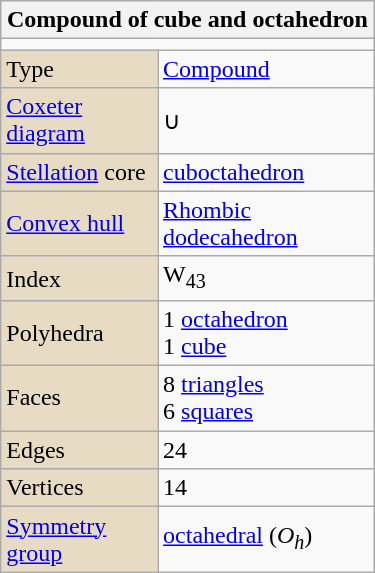<table class=wikitable align="right" width="250">
<tr>
<th bgcolor=#e7dcc3 colspan=2>Compound of cube and octahedron</th>
</tr>
<tr>
<td align=center colspan=2></td>
</tr>
<tr>
<td bgcolor=#e7dcc3>Type</td>
<td><a href='#'>Compound</a></td>
</tr>
<tr>
<td bgcolor=#e7dcc3><a href='#'>Coxeter diagram</a></td>
<td> ∪ </td>
</tr>
<tr>
<td bgcolor=#e7dcc3><a href='#'>Stellation</a> core</td>
<td><a href='#'>cuboctahedron</a></td>
</tr>
<tr>
<td bgcolor=#e7dcc3><a href='#'>Convex hull</a></td>
<td><a href='#'>Rhombic dodecahedron</a></td>
</tr>
<tr>
<td bgcolor=#e7dcc3>Index</td>
<td>W<sub>43</sub></td>
</tr>
<tr>
<td bgcolor=#e7dcc3>Polyhedra</td>
<td>1 <a href='#'>octahedron</a><br>1 <a href='#'>cube</a></td>
</tr>
<tr>
<td bgcolor=#e7dcc3>Faces</td>
<td>8 <a href='#'>triangles</a><br>6 <a href='#'>squares</a></td>
</tr>
<tr>
<td bgcolor=#e7dcc3>Edges</td>
<td>24</td>
</tr>
<tr>
<td bgcolor=#e7dcc3>Vertices</td>
<td>14</td>
</tr>
<tr>
<td bgcolor=#e7dcc3><a href='#'>Symmetry group</a></td>
<td><a href='#'>octahedral</a> (<em>O</em><sub><em>h</em></sub>)</td>
</tr>
</table>
